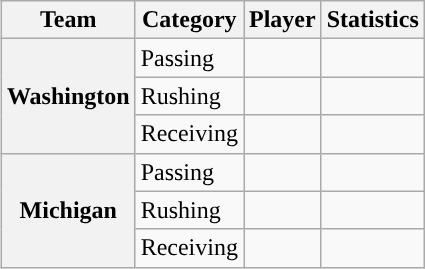<table class="wikitable" style="float:right">
<tr>
<th>Team</th>
<th>Category</th>
<th>Player</th>
<th>Statistics</th>
</tr>
<tr>
<th rowspan=3>Washington</th>
<td>Passing</td>
<td></td>
<td></td>
</tr>
<tr>
<td>Rushing</td>
<td></td>
<td></td>
</tr>
<tr>
<td>Receiving</td>
<td></td>
<td></td>
</tr>
<tr>
<th rowspan=3>Michigan</th>
<td>Passing</td>
<td></td>
<td></td>
</tr>
<tr>
<td>Rushing</td>
<td></td>
<td></td>
</tr>
<tr>
<td>Receiving</td>
<td></td>
<td></td>
</tr>
</table>
